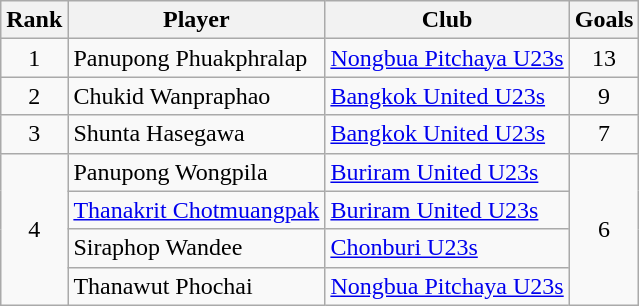<table class="wikitable" style="text-align:center">
<tr>
<th>Rank</th>
<th>Player</th>
<th>Club</th>
<th>Goals</th>
</tr>
<tr>
<td>1</td>
<td align="left">Panupong Phuakphralap</td>
<td align="left"><a href='#'>Nongbua Pitchaya U23s</a></td>
<td>13</td>
</tr>
<tr>
<td>2</td>
<td align="left">Chukid Wanpraphao</td>
<td align="left"><a href='#'>Bangkok United U23s</a></td>
<td>9</td>
</tr>
<tr>
<td>3</td>
<td align="left">Shunta Hasegawa</td>
<td align="left"><a href='#'>Bangkok United U23s</a></td>
<td>7</td>
</tr>
<tr>
<td rowspan="4">4</td>
<td align="left">Panupong Wongpila</td>
<td align="left"><a href='#'>Buriram United U23s</a></td>
<td rowspan="4">6</td>
</tr>
<tr>
<td align="left"><a href='#'>Thanakrit Chotmuangpak</a></td>
<td align="left"><a href='#'>Buriram United U23s</a></td>
</tr>
<tr>
<td align="left">Siraphop Wandee</td>
<td align="left"><a href='#'>Chonburi U23s</a></td>
</tr>
<tr>
<td align="left">Thanawut Phochai</td>
<td align="left"><a href='#'>Nongbua Pitchaya U23s</a></td>
</tr>
</table>
